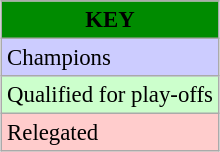<table class="wikitable" style="margin:0.5em auto; font-size:95%">
<tr bgcolor="#008B00">
<td align=center><strong>KEY</strong></td>
</tr>
<tr bgcolor=#CCCCFF>
<td>Champions</td>
</tr>
<tr bgcolor=#CCFFCC>
<td>Qualified for play-offs</td>
</tr>
<tr bgcolor=#FFCCCC>
<td>Relegated</td>
</tr>
</table>
